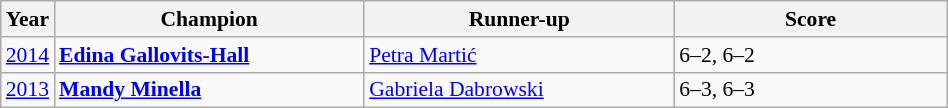<table class="wikitable" style="font-size:90%">
<tr>
<th>Year</th>
<th width="200">Champion</th>
<th width="200">Runner-up</th>
<th width="175">Score</th>
</tr>
<tr>
<td><a href='#'>2014</a></td>
<td> <strong><a href='#'>Edina Gallovits-Hall</a></strong></td>
<td> <a href='#'>Petra Martić</a></td>
<td>6–2, 6–2</td>
</tr>
<tr>
<td><a href='#'>2013</a></td>
<td> <strong><a href='#'>Mandy Minella</a></strong></td>
<td> <a href='#'>Gabriela Dabrowski</a></td>
<td>6–3, 6–3</td>
</tr>
</table>
